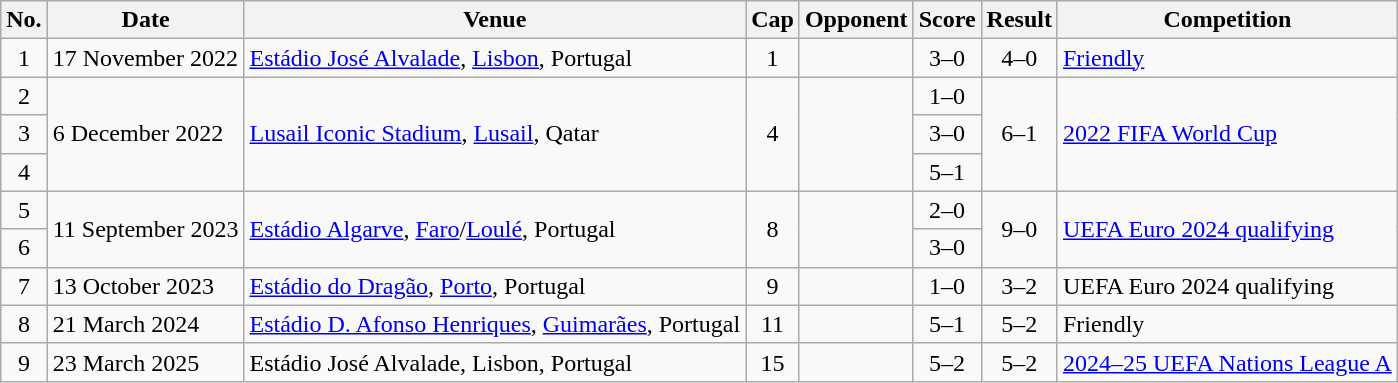<table class="wikitable sortable">
<tr>
<th scope="col">No.</th>
<th scope="col">Date</th>
<th scope="col">Venue</th>
<th scope="col">Cap</th>
<th scope="col">Opponent</th>
<th scope="col">Score</th>
<th scope="col">Result</th>
<th scope="col">Competition</th>
</tr>
<tr>
<td align=center>1</td>
<td>17 November 2022</td>
<td><a href='#'>Estádio José Alvalade</a>, <a href='#'>Lisbon</a>, Portugal</td>
<td align=center>1</td>
<td></td>
<td align=center>3–0</td>
<td align=center>4–0</td>
<td><a href='#'>Friendly</a></td>
</tr>
<tr>
<td align=center>2</td>
<td rowspan="3">6 December 2022</td>
<td rowspan="3"><a href='#'>Lusail Iconic Stadium</a>, <a href='#'>Lusail</a>, Qatar</td>
<td rowspan="3" align=center>4</td>
<td rowspan="3"></td>
<td align=center>1–0</td>
<td rowspan="3" align=center>6–1</td>
<td rowspan="3"><a href='#'>2022 FIFA World Cup</a></td>
</tr>
<tr>
<td align=center>3</td>
<td align="center">3–0</td>
</tr>
<tr>
<td align=center>4</td>
<td align="center">5–1</td>
</tr>
<tr>
<td align=center>5</td>
<td rowspan="2">11 September 2023</td>
<td rowspan="2"><a href='#'>Estádio Algarve</a>, <a href='#'>Faro</a>/<a href='#'>Loulé</a>, Portugal</td>
<td rowspan="2" align=center>8</td>
<td rowspan="2"></td>
<td align=center>2–0</td>
<td rowspan="2" align=center>9–0</td>
<td rowspan="2"><a href='#'>UEFA Euro 2024 qualifying</a></td>
</tr>
<tr>
<td align=center>6</td>
<td align=center>3–0</td>
</tr>
<tr>
<td align=center>7</td>
<td>13 October 2023</td>
<td><a href='#'>Estádio do Dragão</a>, <a href='#'>Porto</a>, Portugal</td>
<td align=center>9</td>
<td></td>
<td align=center>1–0</td>
<td align=center>3–2</td>
<td>UEFA Euro 2024 qualifying</td>
</tr>
<tr>
<td align=center>8</td>
<td>21 March 2024</td>
<td><a href='#'>Estádio D. Afonso Henriques</a>, <a href='#'>Guimarães</a>, Portugal</td>
<td align=center>11</td>
<td></td>
<td align=center>5–1</td>
<td align=center>5–2</td>
<td>Friendly</td>
</tr>
<tr>
<td align=center>9</td>
<td>23 March 2025</td>
<td>Estádio José Alvalade, Lisbon, Portugal</td>
<td align=center>15</td>
<td></td>
<td align=center>5–2</td>
<td align=center>5–2 </td>
<td><a href='#'>2024–25 UEFA Nations League A</a></td>
</tr>
</table>
